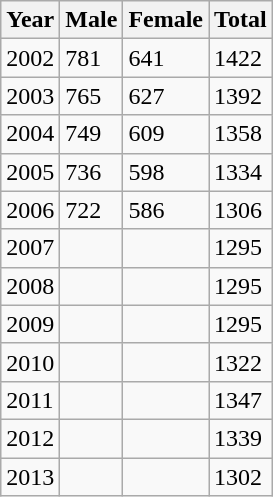<table class="wikitable">
<tr>
<th>Year</th>
<th>Male</th>
<th>Female</th>
<th>Total</th>
</tr>
<tr>
<td>2002</td>
<td>781</td>
<td>641</td>
<td>1422</td>
</tr>
<tr>
<td>2003</td>
<td>765</td>
<td>627</td>
<td>1392</td>
</tr>
<tr>
<td>2004</td>
<td>749</td>
<td>609</td>
<td>1358</td>
</tr>
<tr>
<td>2005</td>
<td>736</td>
<td>598</td>
<td>1334</td>
</tr>
<tr>
<td>2006</td>
<td>722</td>
<td>586</td>
<td>1306</td>
</tr>
<tr>
<td>2007</td>
<td></td>
<td></td>
<td>1295</td>
</tr>
<tr>
<td>2008</td>
<td></td>
<td></td>
<td>1295</td>
</tr>
<tr>
<td>2009</td>
<td></td>
<td></td>
<td>1295</td>
</tr>
<tr>
<td>2010</td>
<td></td>
<td></td>
<td>1322</td>
</tr>
<tr>
<td>2011</td>
<td></td>
<td></td>
<td>1347</td>
</tr>
<tr>
<td>2012</td>
<td></td>
<td></td>
<td>1339</td>
</tr>
<tr>
<td>2013</td>
<td></td>
<td></td>
<td>1302</td>
</tr>
</table>
